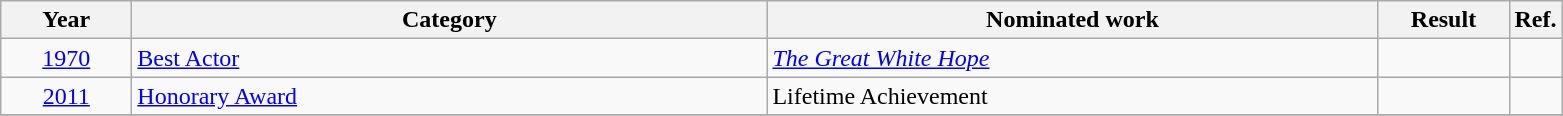<table class=wikitable>
<tr>
<th scope="col" style="width:5em;">Year</th>
<th scope="col" style="width:26em;">Category</th>
<th scope="col" style="width:25em;">Nominated work</th>
<th scope="col" style="width:5em;">Result</th>
<th>Ref.</th>
</tr>
<tr>
<td style="text-align:center;"><a href='#'>1970</a></td>
<td><a href='#'>Best Actor</a></td>
<td><em><a href='#'>The Great White Hope</a></em></td>
<td></td>
<td style="text-align:center;"></td>
</tr>
<tr>
<td style="text-align:center;"><a href='#'>2011</a></td>
<td><a href='#'>Honorary Award</a></td>
<td>Lifetime Achievement</td>
<td></td>
<td style="text-align:center;"></td>
</tr>
<tr>
</tr>
</table>
